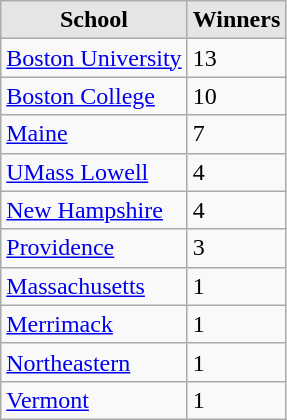<table class="wikitable">
<tr>
<th style="background:#e5e5e5;">School</th>
<th style="background:#e5e5e5;">Winners</th>
</tr>
<tr>
<td><a href='#'>Boston University</a></td>
<td>13</td>
</tr>
<tr>
<td><a href='#'>Boston College</a></td>
<td>10</td>
</tr>
<tr>
<td><a href='#'>Maine</a></td>
<td>7</td>
</tr>
<tr>
<td><a href='#'>UMass Lowell</a></td>
<td>4</td>
</tr>
<tr>
<td><a href='#'>New Hampshire</a></td>
<td>4</td>
</tr>
<tr>
<td><a href='#'>Providence</a></td>
<td>3</td>
</tr>
<tr>
<td><a href='#'>Massachusetts</a></td>
<td>1</td>
</tr>
<tr>
<td><a href='#'>Merrimack</a></td>
<td>1</td>
</tr>
<tr>
<td><a href='#'>Northeastern</a></td>
<td>1</td>
</tr>
<tr>
<td><a href='#'>Vermont</a></td>
<td>1</td>
</tr>
</table>
